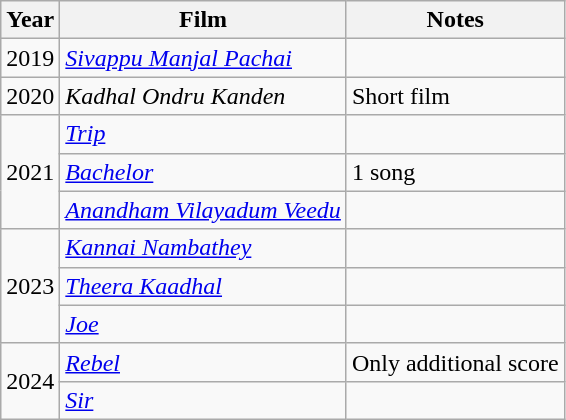<table class="wikitable">
<tr>
<th>Year</th>
<th>Film</th>
<th>Notes</th>
</tr>
<tr>
<td>2019</td>
<td><em><a href='#'>Sivappu Manjal Pachai</a></em></td>
<td></td>
</tr>
<tr>
<td>2020</td>
<td><em>Kadhal Ondru Kanden</em></td>
<td>Short film</td>
</tr>
<tr>
<td rowspan="3">2021</td>
<td><em><a href='#'>Trip</a></em></td>
<td></td>
</tr>
<tr>
<td><em><a href='#'>Bachelor</a></em></td>
<td>1 song</td>
</tr>
<tr>
<td><em><a href='#'>Anandham Vilayadum Veedu</a></em></td>
<td></td>
</tr>
<tr>
<td rowspan="3">2023</td>
<td><em><a href='#'>Kannai Nambathey</a></em></td>
<td></td>
</tr>
<tr>
<td><em><a href='#'>Theera Kaadhal</a></em></td>
<td></td>
</tr>
<tr>
<td><em><a href='#'>Joe</a></em></td>
<td></td>
</tr>
<tr>
<td rowspan="3">2024</td>
<td><em><a href='#'>Rebel</a></em></td>
<td>Only additional score</td>
</tr>
<tr>
<td><em><a href='#'>Sir</a></em></td>
<td></td>
</tr>
</table>
